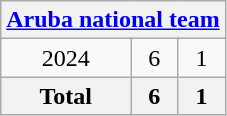<table class="wikitable" style="text-align:center">
<tr>
<th colspan=3><a href='#'>Aruba national team</a></th>
</tr>
<tr>
<td>2024</td>
<td>6</td>
<td>1</td>
</tr>
<tr>
<th>Total</th>
<th>6</th>
<th>1</th>
</tr>
</table>
